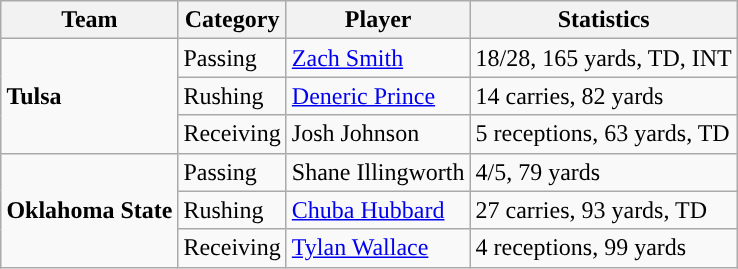<table class="wikitable" style="float: right;">
<tr>
<th>Team</th>
<th>Category</th>
<th>Player</th>
<th>Statistics</th>
</tr>
<tr>
<td rowspan=3><strong>Tulsa</strong></td>
<td>Passing</td>
<td><a href='#'>Zach Smith</a></td>
<td>18/28, 165 yards, TD, INT</td>
</tr>
<tr>
<td>Rushing</td>
<td><a href='#'>Deneric Prince</a></td>
<td>14 carries, 82 yards</td>
</tr>
<tr>
<td>Receiving</td>
<td>Josh Johnson</td>
<td>5 receptions, 63 yards, TD</td>
</tr>
<tr>
<td rowspan=3><strong>Oklahoma State</strong></td>
<td>Passing</td>
<td>Shane Illingworth</td>
<td>4/5, 79 yards</td>
</tr>
<tr>
<td>Rushing</td>
<td><a href='#'>Chuba Hubbard</a></td>
<td>27 carries, 93 yards, TD</td>
</tr>
<tr>
<td>Receiving</td>
<td><a href='#'>Tylan Wallace</a></td>
<td>4 receptions, 99 yards</td>
</tr>
</table>
